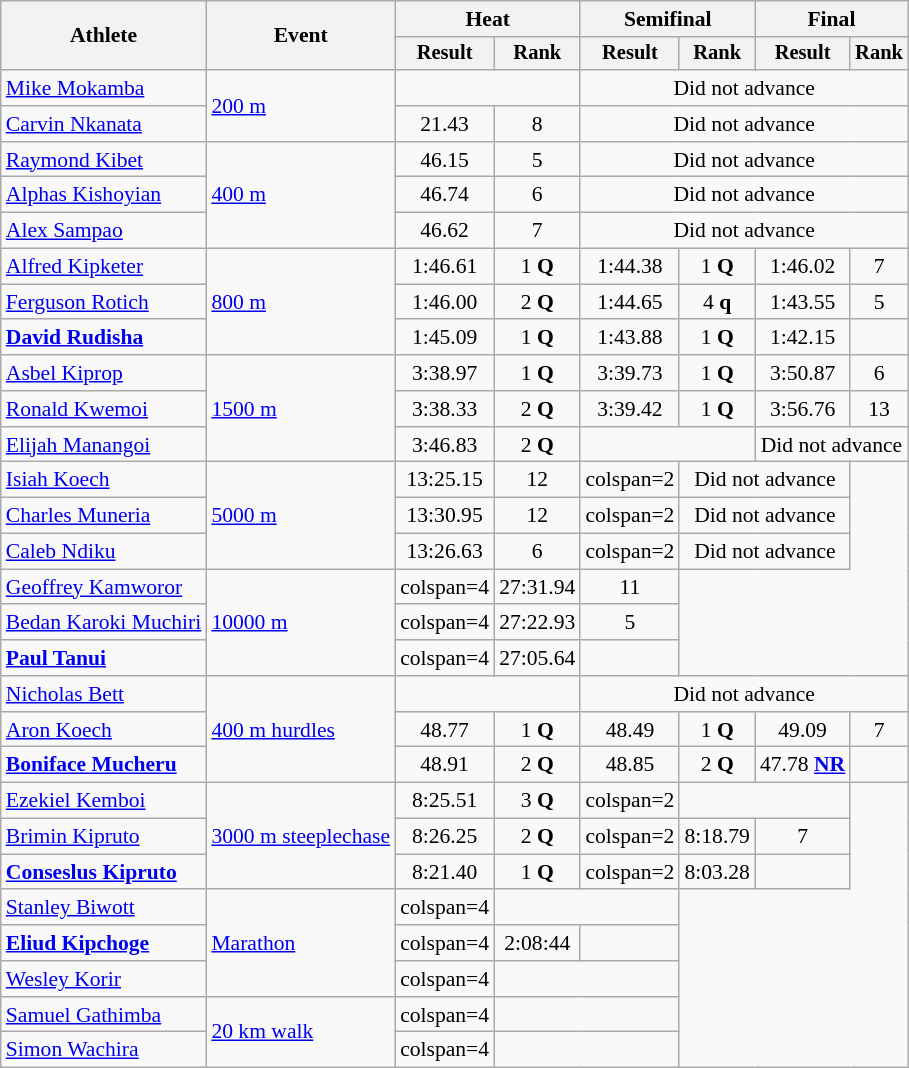<table class="wikitable" style="font-size:90%">
<tr>
<th rowspan="2">Athlete</th>
<th rowspan="2">Event</th>
<th colspan="2">Heat</th>
<th colspan="2">Semifinal</th>
<th colspan="2">Final</th>
</tr>
<tr style="font-size:95%">
<th>Result</th>
<th>Rank</th>
<th>Result</th>
<th>Rank</th>
<th>Result</th>
<th>Rank</th>
</tr>
<tr align=center>
<td align=left><a href='#'>Mike Mokamba</a></td>
<td align=left rowspan=2><a href='#'>200 m</a></td>
<td colspan=2></td>
<td colspan=4>Did not advance</td>
</tr>
<tr align=center>
<td align=left><a href='#'>Carvin Nkanata</a></td>
<td>21.43</td>
<td>8</td>
<td colspan=4>Did not advance</td>
</tr>
<tr align=center>
<td align=left><a href='#'>Raymond Kibet</a></td>
<td align=left rowspan=3><a href='#'>400 m</a></td>
<td>46.15</td>
<td>5</td>
<td colspan=4>Did not advance</td>
</tr>
<tr align=center>
<td align=left><a href='#'>Alphas Kishoyian</a></td>
<td>46.74</td>
<td>6</td>
<td colspan=4>Did not advance</td>
</tr>
<tr align=center>
<td align=left><a href='#'>Alex Sampao</a></td>
<td>46.62</td>
<td>7</td>
<td colspan=4>Did not advance</td>
</tr>
<tr align=center>
<td align=left><a href='#'>Alfred Kipketer</a></td>
<td align=left rowspan=3><a href='#'>800 m</a></td>
<td>1:46.61</td>
<td>1 <strong>Q</strong></td>
<td>1:44.38</td>
<td>1 <strong>Q</strong></td>
<td>1:46.02</td>
<td>7</td>
</tr>
<tr align=center>
<td align=left><a href='#'>Ferguson Rotich</a></td>
<td>1:46.00</td>
<td>2 <strong>Q</strong></td>
<td>1:44.65</td>
<td>4 <strong>q</strong></td>
<td>1:43.55</td>
<td>5</td>
</tr>
<tr align=center>
<td align=left><strong><a href='#'>David Rudisha</a></strong></td>
<td>1:45.09</td>
<td>1 <strong>Q</strong></td>
<td>1:43.88</td>
<td>1 <strong>Q</strong></td>
<td>1:42.15</td>
<td></td>
</tr>
<tr align=center>
<td align=left><a href='#'>Asbel Kiprop</a></td>
<td align=left rowspan=3><a href='#'>1500 m</a></td>
<td>3:38.97</td>
<td>1 <strong>Q</strong></td>
<td>3:39.73</td>
<td>1 <strong>Q</strong></td>
<td>3:50.87</td>
<td>6</td>
</tr>
<tr align=center>
<td align=left><a href='#'>Ronald Kwemoi</a></td>
<td>3:38.33</td>
<td>2 <strong>Q</strong></td>
<td>3:39.42</td>
<td>1 <strong>Q</strong></td>
<td>3:56.76</td>
<td>13</td>
</tr>
<tr align=center>
<td align=left><a href='#'>Elijah Manangoi</a></td>
<td>3:46.83</td>
<td>2 <strong>Q</strong></td>
<td colspan=2></td>
<td colspan=2>Did not advance</td>
</tr>
<tr align=center>
<td align=left><a href='#'>Isiah Koech</a></td>
<td align=left rowspan=3><a href='#'>5000 m</a></td>
<td>13:25.15</td>
<td>12</td>
<td>colspan=2 </td>
<td colspan=2>Did not advance</td>
</tr>
<tr align=center>
<td align=left><a href='#'>Charles Muneria</a></td>
<td>13:30.95</td>
<td>12</td>
<td>colspan=2 </td>
<td colspan=2>Did not advance</td>
</tr>
<tr align=center>
<td align=left><a href='#'>Caleb Ndiku</a></td>
<td>13:26.63</td>
<td>6</td>
<td>colspan=2 </td>
<td colspan=2>Did not advance</td>
</tr>
<tr align=center>
<td align=left><a href='#'>Geoffrey Kamworor</a></td>
<td align=left rowspan=3><a href='#'>10000 m</a></td>
<td>colspan=4 </td>
<td>27:31.94</td>
<td>11</td>
</tr>
<tr align=center>
<td align=left><a href='#'>Bedan Karoki Muchiri</a></td>
<td>colspan=4 </td>
<td>27:22.93</td>
<td>5</td>
</tr>
<tr align=center>
<td align=left><strong><a href='#'>Paul Tanui</a></strong></td>
<td>colspan=4 </td>
<td>27:05.64</td>
<td></td>
</tr>
<tr align=center>
<td align=left><a href='#'>Nicholas Bett</a></td>
<td align=left rowspan=3><a href='#'>400 m hurdles</a></td>
<td colspan=2></td>
<td colspan=4>Did not advance</td>
</tr>
<tr align=center>
<td align=left><a href='#'>Aron Koech</a></td>
<td>48.77</td>
<td>1 <strong>Q</strong></td>
<td>48.49</td>
<td>1 <strong>Q</strong></td>
<td>49.09</td>
<td>7</td>
</tr>
<tr align=center>
<td align=left><strong><a href='#'>Boniface Mucheru</a></strong></td>
<td>48.91</td>
<td>2 <strong>Q</strong></td>
<td>48.85</td>
<td>2 <strong>Q</strong></td>
<td>47.78 <strong><a href='#'>NR</a></strong></td>
<td></td>
</tr>
<tr align="center">
<td align=left><a href='#'>Ezekiel Kemboi</a></td>
<td align=left rowspan=3><a href='#'>3000 m steeplechase</a></td>
<td>8:25.51</td>
<td>3 <strong>Q</strong></td>
<td>colspan=2 </td>
<td colspan="2"></td>
</tr>
<tr align=center>
<td align=left><a href='#'>Brimin Kipruto</a></td>
<td>8:26.25</td>
<td>2 <strong>Q</strong></td>
<td>colspan=2 </td>
<td>8:18.79</td>
<td>7</td>
</tr>
<tr align=center>
<td align=left><strong><a href='#'>Conseslus Kipruto</a></strong></td>
<td>8:21.40</td>
<td>1 <strong>Q</strong></td>
<td>colspan=2 </td>
<td>8:03.28 </td>
<td></td>
</tr>
<tr align=center>
<td align=left><a href='#'>Stanley Biwott</a></td>
<td align=left rowspan=3><a href='#'>Marathon</a></td>
<td>colspan=4 </td>
<td colspan=2></td>
</tr>
<tr align=center>
<td align=left><strong><a href='#'>Eliud Kipchoge</a></strong></td>
<td>colspan=4 </td>
<td>2:08:44</td>
<td></td>
</tr>
<tr align=center>
<td align=left><a href='#'>Wesley Korir</a></td>
<td>colspan=4 </td>
<td colspan=2></td>
</tr>
<tr align=center>
<td align=left><a href='#'>Samuel Gathimba</a></td>
<td align=left rowspan=2><a href='#'>20 km walk</a></td>
<td>colspan=4 </td>
<td colspan=2></td>
</tr>
<tr align=center>
<td align=left><a href='#'>Simon Wachira</a></td>
<td>colspan=4 </td>
<td colspan=2></td>
</tr>
</table>
